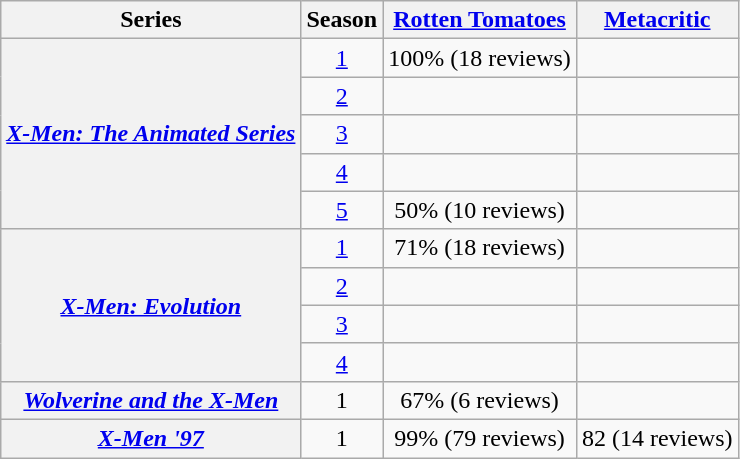<table class="wikitable plainrowheaders sortable" style="text-align: center;">
<tr>
<th scope="col">Series</th>
<th scope="col">Season</th>
<th scope="col"><a href='#'>Rotten Tomatoes</a></th>
<th scope="col"><a href='#'>Metacritic</a></th>
</tr>
<tr>
<th rowspan="5"><em><a href='#'>X-Men: The Animated Series</a></em></th>
<td><a href='#'>1</a></td>
<td>100% (18 reviews)</td>
<td></td>
</tr>
<tr>
<td><a href='#'>2</a></td>
<td></td>
<td></td>
</tr>
<tr>
<td><a href='#'>3</a></td>
<td></td>
<td></td>
</tr>
<tr>
<td><a href='#'>4</a></td>
<td></td>
<td></td>
</tr>
<tr>
<td><a href='#'>5</a></td>
<td>50% (10 reviews)</td>
<td></td>
</tr>
<tr>
<th rowspan="4"><em><a href='#'>X-Men: Evolution</a></em></th>
<td><a href='#'>1</a></td>
<td>71% (18 reviews)</td>
<td></td>
</tr>
<tr>
<td><a href='#'>2</a></td>
<td></td>
<td></td>
</tr>
<tr>
<td><a href='#'>3</a></td>
<td></td>
<td></td>
</tr>
<tr>
<td><a href='#'>4</a></td>
<td></td>
<td></td>
</tr>
<tr>
<th><em><a href='#'>Wolverine and the X-Men</a></em></th>
<td>1</td>
<td>67% (6 reviews)</td>
<td></td>
</tr>
<tr>
<th><em><a href='#'>X-Men '97</a></em></th>
<td>1</td>
<td>99% (79 reviews)</td>
<td>82 (14 reviews)</td>
</tr>
</table>
